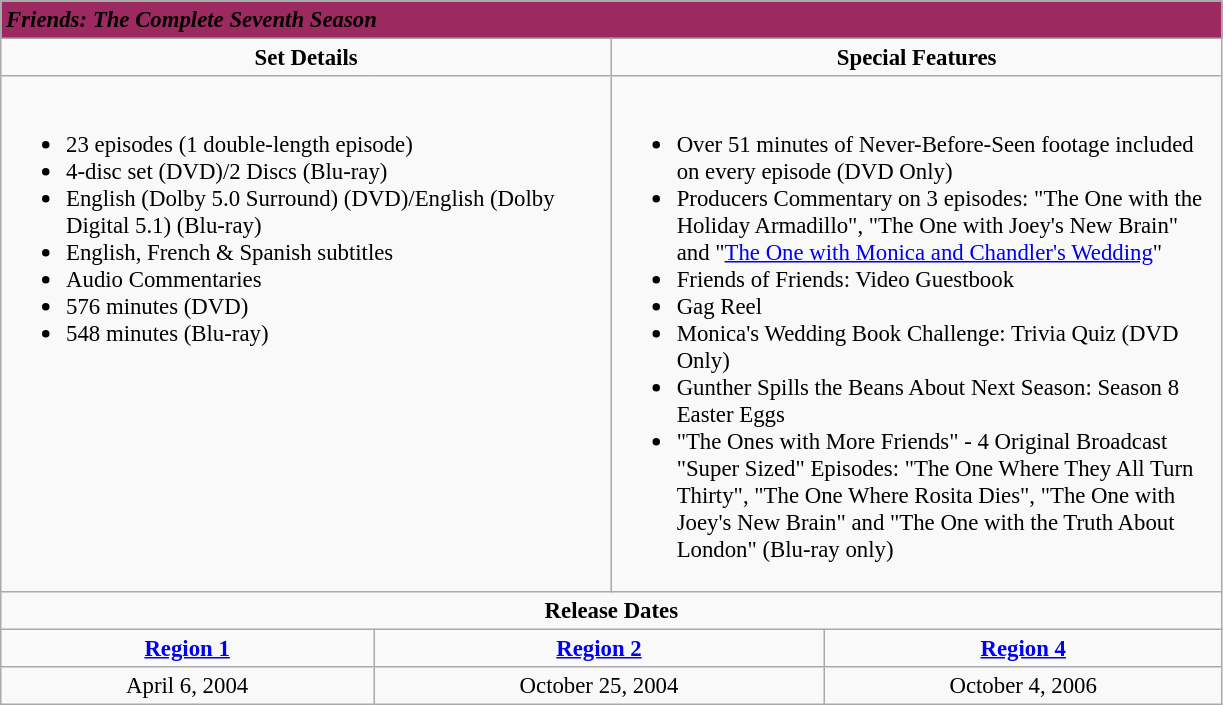<table class="wikitable" style="font-size: 95%;">
<tr style="background: #9C2A61;">
<td colspan="6"><span><strong><em>Friends: The Complete Seventh Season</em></strong></span></td>
</tr>
<tr style="vertical-align:top; text-align:center;">
<td style="width:400px;" colspan="3"><strong>Set Details</strong></td>
<td style="width:400px; " colspan="3"><strong>Special Features</strong></td>
</tr>
<tr valign="top">
<td colspan="3"  style="text-align:left; width:400px;"><br><ul><li>23 episodes (1 double-length episode)</li><li>4-disc set (DVD)/2 Discs (Blu-ray)</li><li>English (Dolby 5.0 Surround) (DVD)/English (Dolby Digital 5.1) (Blu-ray)</li><li>English, French & Spanish subtitles</li><li>Audio Commentaries</li><li>576 minutes (DVD)</li><li>548 minutes (Blu-ray)</li></ul></td>
<td colspan="3"  style="text-align:left; width:400px;"><br><ul><li>Over 51 minutes of Never-Before-Seen footage included on every episode (DVD Only)</li><li>Producers Commentary on 3 episodes: "The One with the Holiday Armadillo", "The One with Joey's New Brain" and "<a href='#'>The One with Monica and Chandler's Wedding</a>"</li><li>Friends of Friends: Video Guestbook</li><li>Gag Reel</li><li>Monica's Wedding Book Challenge: Trivia Quiz (DVD Only) </li><li>Gunther Spills the Beans About Next Season: Season 8 Easter Eggs</li><li>"The Ones with More Friends" - 4 Original Broadcast "Super Sized" Episodes: "The One Where They All Turn Thirty", "The One Where Rosita Dies", "The One with Joey's New Brain" and "The One with the Truth About London" (Blu-ray only)</li></ul></td>
</tr>
<tr>
<td colspan="6" style="text-align:center;"><strong>Release Dates</strong></td>
</tr>
<tr>
<td colspan="2" style="text-align:center;"><strong><a href='#'>Region 1</a></strong></td>
<td colspan="2" style="text-align:center;"><strong><a href='#'>Region 2</a></strong></td>
<td colspan="2" style="text-align:center;"><strong><a href='#'>Region 4</a></strong></td>
</tr>
<tr style="text-align:center;">
<td colspan="2">April 6, 2004</td>
<td colspan="2">October 25, 2004</td>
<td colspan="2">October 4, 2006</td>
</tr>
</table>
